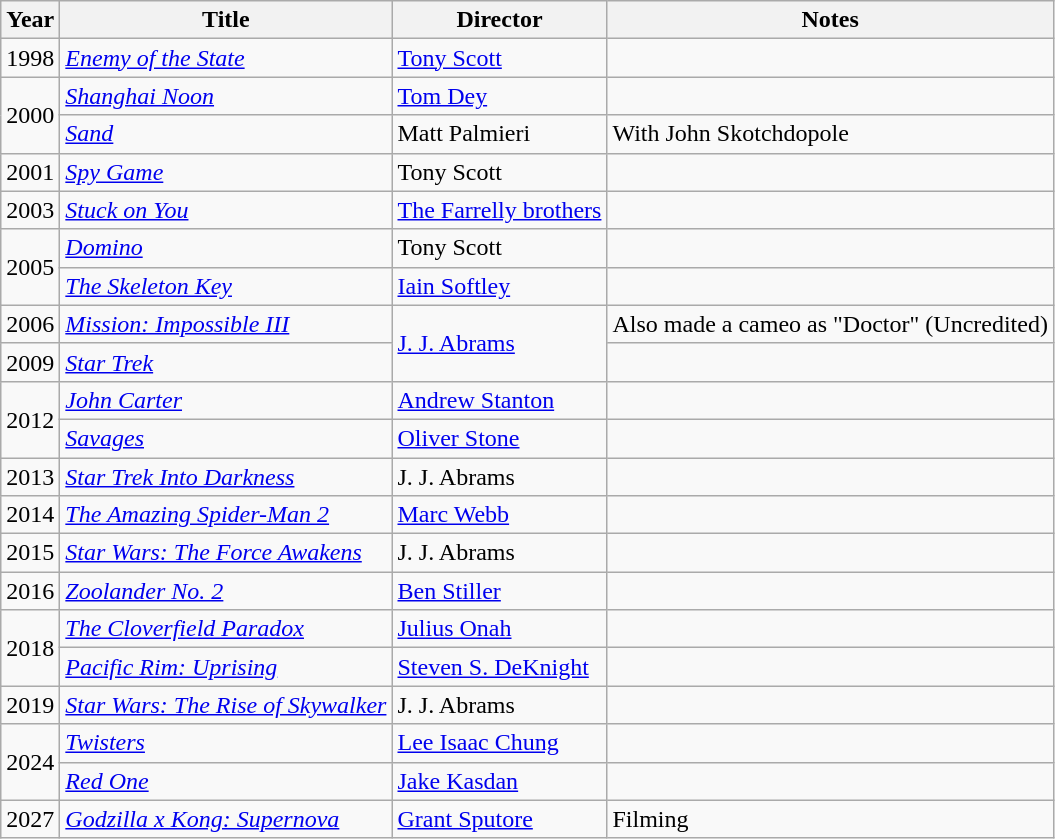<table class="wikitable">
<tr>
<th>Year</th>
<th>Title</th>
<th>Director</th>
<th>Notes</th>
</tr>
<tr>
<td>1998</td>
<td><em><a href='#'>Enemy of the State</a></em></td>
<td><a href='#'>Tony Scott</a></td>
<td></td>
</tr>
<tr>
<td rowspan=2>2000</td>
<td><em><a href='#'>Shanghai Noon</a></em></td>
<td><a href='#'>Tom Dey</a></td>
<td></td>
</tr>
<tr>
<td><em><a href='#'>Sand</a></em></td>
<td>Matt Palmieri</td>
<td>With John Skotchdopole</td>
</tr>
<tr>
<td>2001</td>
<td><em><a href='#'>Spy Game</a></em></td>
<td>Tony Scott</td>
<td></td>
</tr>
<tr>
<td>2003</td>
<td><em><a href='#'>Stuck on You</a></em></td>
<td><a href='#'>The Farrelly brothers</a></td>
<td></td>
</tr>
<tr>
<td rowspan=2>2005</td>
<td><em><a href='#'>Domino</a></em></td>
<td>Tony Scott</td>
<td></td>
</tr>
<tr>
<td><em><a href='#'>The Skeleton Key</a></em></td>
<td><a href='#'>Iain Softley</a></td>
<td></td>
</tr>
<tr>
<td>2006</td>
<td><em><a href='#'>Mission: Impossible III</a></em></td>
<td rowspan=2><a href='#'>J. J. Abrams</a></td>
<td>Also made a cameo as "Doctor" (Uncredited)</td>
</tr>
<tr>
<td>2009</td>
<td><em><a href='#'>Star Trek</a></em></td>
<td></td>
</tr>
<tr>
<td rowspan=2>2012</td>
<td><em><a href='#'>John Carter</a></em></td>
<td><a href='#'>Andrew Stanton</a></td>
<td></td>
</tr>
<tr>
<td><em><a href='#'>Savages</a></em></td>
<td><a href='#'>Oliver Stone</a></td>
<td></td>
</tr>
<tr>
<td>2013</td>
<td><em><a href='#'>Star Trek Into Darkness</a></em></td>
<td>J. J. Abrams</td>
<td></td>
</tr>
<tr>
<td>2014</td>
<td><em><a href='#'>The Amazing Spider-Man 2</a></em></td>
<td><a href='#'>Marc Webb</a></td>
<td></td>
</tr>
<tr>
<td>2015</td>
<td><em><a href='#'>Star Wars: The Force Awakens</a></em></td>
<td>J. J. Abrams</td>
<td></td>
</tr>
<tr>
<td>2016</td>
<td><em><a href='#'>Zoolander No. 2</a></em></td>
<td><a href='#'>Ben Stiller</a></td>
<td></td>
</tr>
<tr>
<td rowspan=2>2018</td>
<td><em><a href='#'>The Cloverfield Paradox</a></em></td>
<td><a href='#'>Julius Onah</a></td>
<td></td>
</tr>
<tr>
<td><em><a href='#'>Pacific Rim: Uprising</a></em></td>
<td><a href='#'>Steven S. DeKnight</a></td>
<td></td>
</tr>
<tr>
<td>2019</td>
<td><em><a href='#'>Star Wars: The Rise of Skywalker</a></em></td>
<td>J. J. Abrams</td>
<td></td>
</tr>
<tr>
<td rowspan=2>2024</td>
<td><em><a href='#'>Twisters</a></em></td>
<td><a href='#'>Lee Isaac Chung</a></td>
<td></td>
</tr>
<tr>
<td><em><a href='#'>Red One</a></em></td>
<td><a href='#'>Jake Kasdan</a></td>
<td></td>
</tr>
<tr>
<td>2027</td>
<td><em><a href='#'>Godzilla x Kong: Supernova</a></em></td>
<td><a href='#'>Grant Sputore</a></td>
<td>Filming</td>
</tr>
</table>
